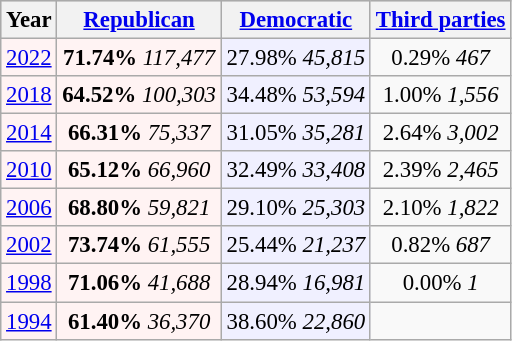<table class="wikitable" style="font-size:95%;">
<tr bgcolor=lightgrey>
<th>Year</th>
<th><a href='#'>Republican</a></th>
<th><a href='#'>Democratic</a></th>
<th><a href='#'>Third parties</a></th>
</tr>
<tr>
<td align="center" bgcolor="#fff3f3"><a href='#'>2022</a></td>
<td align="center" bgcolor="#fff3f3"><strong>71.74%</strong> <em>117,477</em></td>
<td align="center" bgcolor="#f0f0ff">27.98% <em>45,815</em></td>
<td align="center">0.29% <em>467</em></td>
</tr>
<tr>
<td align="center" bgcolor="#fff3f3"><a href='#'>2018</a></td>
<td align="center" bgcolor="#fff3f3"><strong>64.52%</strong> <em>100,303</em></td>
<td align="center" bgcolor="#f0f0ff">34.48% <em>53,594</em></td>
<td align="center">1.00% <em>1,556</em></td>
</tr>
<tr>
<td align="center" bgcolor="#fff3f3"><a href='#'>2014</a></td>
<td align="center" bgcolor="#fff3f3"><strong>66.31%</strong> <em>75,337</em></td>
<td align="center" bgcolor="#f0f0ff">31.05% <em>35,281</em></td>
<td align="center">2.64% <em>3,002</em></td>
</tr>
<tr>
<td align="center" bgcolor="#fff3f3"><a href='#'>2010</a></td>
<td align="center" bgcolor="#fff3f3"><strong>65.12%</strong> <em>66,960</em></td>
<td align="center" bgcolor="#f0f0ff">32.49% <em>33,408</em></td>
<td align="center">2.39% <em>2,465</em></td>
</tr>
<tr>
<td align="center" bgcolor="#fff3f3"><a href='#'>2006</a></td>
<td align="center" bgcolor="#fff3f3"><strong>68.80%</strong> <em>59,821</em></td>
<td align="center" bgcolor="#f0f0ff">29.10% <em>25,303</em></td>
<td align="center">2.10% <em>1,822</em></td>
</tr>
<tr>
<td align="center" bgcolor="#fff3f3"><a href='#'>2002</a></td>
<td align="center" bgcolor="#fff3f3"><strong>73.74%</strong> <em>61,555</em></td>
<td align="center" bgcolor="#f0f0ff">25.44% <em>21,237</em></td>
<td align="center">0.82% <em>687</em></td>
</tr>
<tr>
<td align="center" bgcolor="#fff3f3"><a href='#'>1998</a></td>
<td align="center" bgcolor="#fff3f3"><strong>71.06%</strong> <em>41,688</em></td>
<td align="center" bgcolor="#f0f0ff">28.94% <em>16,981</em></td>
<td align="center">0.00% <em>1</em></td>
</tr>
<tr>
<td align="center" bgcolor="#fff3f3"><a href='#'>1994</a></td>
<td align="center" bgcolor="#fff3f3"><strong>61.40%</strong> <em>36,370</em></td>
<td align="center" bgcolor="#f0f0ff">38.60% <em>22,860</em></td>
<td align="center"></td>
</tr>
</table>
